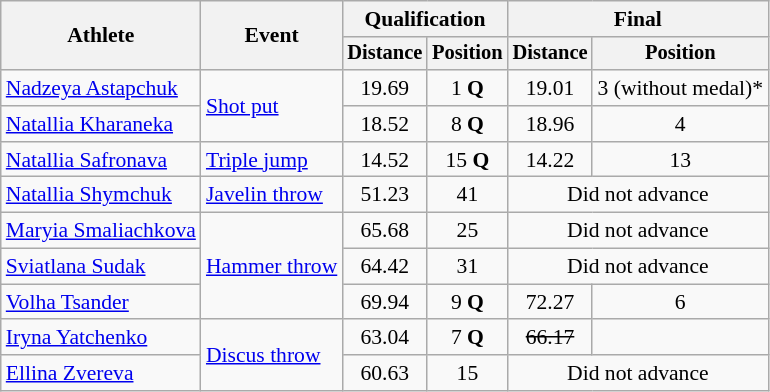<table class="wikitable" style="font-size:90%">
<tr>
<th rowspan="2">Athlete</th>
<th rowspan="2">Event</th>
<th colspan="2">Qualification</th>
<th colspan="2">Final</th>
</tr>
<tr style="font-size:95%">
<th>Distance</th>
<th>Position</th>
<th>Distance</th>
<th>Position</th>
</tr>
<tr align=center>
<td align=left><a href='#'>Nadzeya Astapchuk</a></td>
<td align=left rowspan=2><a href='#'>Shot put</a></td>
<td>19.69</td>
<td>1 <strong>Q</strong></td>
<td>19.01</td>
<td>3 (without medal)*</td>
</tr>
<tr align=center>
<td align=left><a href='#'>Natallia Kharaneka</a></td>
<td>18.52</td>
<td>8 <strong>Q</strong></td>
<td>18.96</td>
<td>4</td>
</tr>
<tr align=center>
<td align=left><a href='#'>Natallia Safronava</a></td>
<td align=left><a href='#'>Triple jump</a></td>
<td>14.52</td>
<td>15 <strong>Q</strong></td>
<td>14.22</td>
<td>13</td>
</tr>
<tr align=center>
<td align=left><a href='#'>Natallia Shymchuk</a></td>
<td align=left><a href='#'>Javelin throw</a></td>
<td>51.23</td>
<td>41</td>
<td colspan=2>Did not advance</td>
</tr>
<tr align=center>
<td align=left><a href='#'>Maryia Smaliachkova</a></td>
<td align=left rowspan=3><a href='#'>Hammer throw</a></td>
<td>65.68</td>
<td>25</td>
<td colspan=2>Did not advance</td>
</tr>
<tr align=center>
<td align=left><a href='#'>Sviatlana Sudak</a></td>
<td>64.42</td>
<td>31</td>
<td colspan=2>Did not advance</td>
</tr>
<tr align=center>
<td align=left><a href='#'>Volha Tsander</a></td>
<td>69.94</td>
<td>9 <strong>Q</strong></td>
<td>72.27</td>
<td>6</td>
</tr>
<tr align=center>
<td align=left><a href='#'>Iryna Yatchenko</a></td>
<td align=left rowspan=2><a href='#'>Discus throw</a></td>
<td>63.04</td>
<td>7 <strong>Q</strong></td>
<td><s>66.17</s></td>
<td></td>
</tr>
<tr align=center>
<td align=left><a href='#'>Ellina Zvereva</a></td>
<td>60.63</td>
<td>15</td>
<td colspan=2>Did not advance</td>
</tr>
</table>
